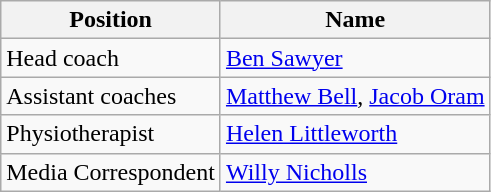<table class="wikitable">
<tr>
<th>Position</th>
<th>Name</th>
</tr>
<tr>
<td>Head coach</td>
<td><a href='#'>Ben Sawyer</a></td>
</tr>
<tr>
<td>Assistant coaches</td>
<td><a href='#'>Matthew Bell</a>, <a href='#'>Jacob Oram</a></td>
</tr>
<tr>
<td>Physiotherapist</td>
<td><a href='#'>Helen Littleworth</a></td>
</tr>
<tr>
<td>Media Correspondent</td>
<td><a href='#'>Willy Nicholls</a></td>
</tr>
</table>
